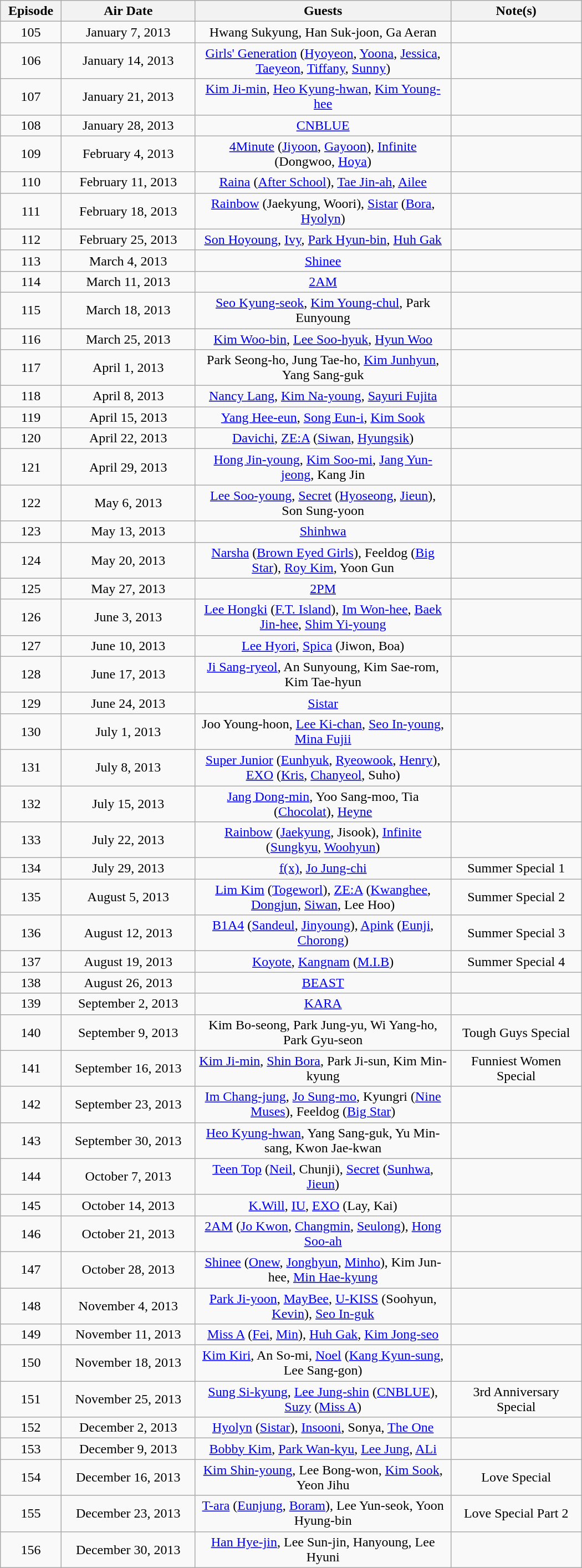<table class="wikitable" style="text-align:center;" width="700px">
<tr>
<th>Episode</th>
<th>Air Date</th>
<th width="300">Guests</th>
<th width="150">Note(s)</th>
</tr>
<tr>
<td>105</td>
<td>January 7, 2013</td>
<td>Hwang Sukyung, Han Suk-joon, Ga Aeran</td>
<td></td>
</tr>
<tr>
<td>106</td>
<td>January 14, 2013</td>
<td><a href='#'>Girls' Generation</a> (<a href='#'>Hyoyeon</a>, <a href='#'>Yoona</a>, <a href='#'>Jessica</a>, <a href='#'>Taeyeon</a>, <a href='#'>Tiffany</a>, <a href='#'>Sunny</a>)</td>
<td></td>
</tr>
<tr>
<td>107</td>
<td>January 21, 2013</td>
<td><a href='#'>Kim Ji-min</a>, <a href='#'>Heo Kyung-hwan</a>, <a href='#'>Kim Young-hee</a></td>
<td></td>
</tr>
<tr>
<td>108</td>
<td>January 28, 2013</td>
<td><a href='#'>CNBLUE</a></td>
<td></td>
</tr>
<tr>
<td>109</td>
<td>February 4, 2013</td>
<td><a href='#'>4Minute</a> (<a href='#'>Jiyoon</a>, <a href='#'>Gayoon</a>), <a href='#'>Infinite</a> (Dongwoo, <a href='#'>Hoya</a>)</td>
<td></td>
</tr>
<tr>
<td>110</td>
<td>February 11, 2013</td>
<td><a href='#'>Raina</a> (<a href='#'>After School</a>), <a href='#'>Tae Jin-ah</a>, <a href='#'>Ailee</a></td>
<td></td>
</tr>
<tr>
<td>111</td>
<td>February 18, 2013</td>
<td><a href='#'>Rainbow</a> (Jaekyung, Woori), <a href='#'>Sistar</a> (<a href='#'>Bora</a>, <a href='#'>Hyolyn</a>)</td>
<td></td>
</tr>
<tr>
<td>112</td>
<td>February 25, 2013</td>
<td><a href='#'>Son Hoyoung</a>, <a href='#'>Ivy</a>, <a href='#'>Park Hyun-bin</a>, <a href='#'>Huh Gak</a></td>
<td></td>
</tr>
<tr>
<td>113</td>
<td>March 4, 2013</td>
<td><a href='#'>Shinee</a></td>
<td></td>
</tr>
<tr>
<td>114</td>
<td>March 11, 2013</td>
<td><a href='#'>2AM</a></td>
<td></td>
</tr>
<tr>
<td>115</td>
<td>March 18, 2013</td>
<td><a href='#'>Seo Kyung-seok</a>, <a href='#'>Kim Young-chul</a>, Park Eunyoung</td>
<td></td>
</tr>
<tr>
<td>116</td>
<td>March 25, 2013</td>
<td><a href='#'>Kim Woo-bin</a>, <a href='#'>Lee Soo-hyuk</a>, <a href='#'>Hyun Woo</a></td>
<td></td>
</tr>
<tr>
<td>117</td>
<td>April 1, 2013</td>
<td>Park Seong-ho, Jung Tae-ho, <a href='#'>Kim Junhyun</a>, Yang Sang-guk</td>
<td></td>
</tr>
<tr>
<td>118</td>
<td>April 8, 2013</td>
<td><a href='#'>Nancy Lang</a>, <a href='#'>Kim Na-young</a>, <a href='#'>Sayuri Fujita</a></td>
<td></td>
</tr>
<tr>
<td>119</td>
<td>April 15, 2013</td>
<td><a href='#'>Yang Hee-eun</a>, <a href='#'>Song Eun-i</a>, <a href='#'>Kim Sook</a></td>
<td></td>
</tr>
<tr>
<td>120</td>
<td>April 22, 2013</td>
<td><a href='#'>Davichi</a>, <a href='#'>ZE:A</a> (<a href='#'>Siwan</a>, <a href='#'>Hyungsik</a>)</td>
<td></td>
</tr>
<tr>
<td>121</td>
<td>April 29, 2013</td>
<td><a href='#'>Hong Jin-young</a>, <a href='#'>Kim Soo-mi</a>, <a href='#'>Jang Yun-jeong</a>, Kang Jin</td>
<td></td>
</tr>
<tr>
<td>122</td>
<td>May 6, 2013</td>
<td><a href='#'>Lee Soo-young</a>, <a href='#'>Secret</a> (<a href='#'>Hyoseong</a>, <a href='#'>Jieun</a>), Son Sung-yoon</td>
<td></td>
</tr>
<tr>
<td>123</td>
<td>May 13, 2013</td>
<td><a href='#'>Shinhwa</a></td>
<td></td>
</tr>
<tr>
<td>124</td>
<td>May 20, 2013</td>
<td><a href='#'>Narsha</a> (<a href='#'>Brown Eyed Girls</a>), Feeldog (<a href='#'>Big Star</a>), <a href='#'>Roy Kim</a>, Yoon Gun</td>
<td></td>
</tr>
<tr>
<td>125</td>
<td>May 27, 2013</td>
<td><a href='#'>2PM</a></td>
<td></td>
</tr>
<tr>
<td>126</td>
<td>June 3, 2013</td>
<td><a href='#'>Lee Hongki</a> (<a href='#'>F.T. Island</a>), <a href='#'>Im Won-hee</a>, <a href='#'>Baek Jin-hee</a>, <a href='#'>Shim Yi-young</a></td>
<td></td>
</tr>
<tr>
<td>127</td>
<td>June 10, 2013</td>
<td><a href='#'>Lee Hyori</a>, <a href='#'>Spica</a> (Jiwon, Boa)</td>
<td></td>
</tr>
<tr>
<td>128</td>
<td>June 17, 2013</td>
<td><a href='#'>Ji Sang-ryeol</a>, An Sunyoung, Kim Sae-rom, Kim Tae-hyun</td>
<td></td>
</tr>
<tr>
<td>129</td>
<td>June 24, 2013</td>
<td><a href='#'>Sistar</a></td>
<td></td>
</tr>
<tr>
<td>130</td>
<td>July 1, 2013</td>
<td>Joo Young-hoon, <a href='#'>Lee Ki-chan</a>, <a href='#'>Seo In-young</a>, <a href='#'>Mina Fujii</a></td>
<td></td>
</tr>
<tr>
<td>131</td>
<td>July 8, 2013</td>
<td><a href='#'>Super Junior</a> (<a href='#'>Eunhyuk</a>, <a href='#'>Ryeowook</a>, <a href='#'>Henry</a>), <a href='#'>EXO</a> (<a href='#'>Kris</a>, <a href='#'>Chanyeol</a>, Suho)</td>
<td></td>
</tr>
<tr>
<td>132</td>
<td>July 15, 2013</td>
<td><a href='#'>Jang Dong-min</a>, Yoo Sang-moo, Tia (<a href='#'>Chocolat</a>), <a href='#'>Heyne</a></td>
<td></td>
</tr>
<tr>
<td>133</td>
<td>July 22, 2013</td>
<td><a href='#'>Rainbow</a> (<a href='#'>Jaekyung</a>, Jisook), <a href='#'>Infinite</a> (<a href='#'>Sungkyu</a>, <a href='#'>Woohyun</a>)</td>
<td></td>
</tr>
<tr>
<td>134</td>
<td>July 29, 2013</td>
<td><a href='#'>f(x)</a>, <a href='#'>Jo Jung-chi</a></td>
<td>Summer Special 1</td>
</tr>
<tr>
<td>135</td>
<td>August 5, 2013</td>
<td><a href='#'>Lim Kim</a> (<a href='#'>Togeworl</a>), <a href='#'>ZE:A</a> (<a href='#'>Kwanghee</a>, <a href='#'>Dongjun</a>, <a href='#'>Siwan</a>, Lee Hoo)</td>
<td>Summer Special 2</td>
</tr>
<tr>
<td>136</td>
<td>August 12, 2013</td>
<td><a href='#'>B1A4</a> (<a href='#'>Sandeul</a>, <a href='#'>Jinyoung</a>), <a href='#'>Apink</a> (<a href='#'>Eunji</a>, <a href='#'>Chorong</a>)</td>
<td>Summer Special 3</td>
</tr>
<tr>
<td>137</td>
<td>August 19, 2013</td>
<td><a href='#'>Koyote</a>, <a href='#'>Kangnam</a> (<a href='#'>M.I.B</a>)</td>
<td>Summer Special 4</td>
</tr>
<tr>
<td>138</td>
<td>August 26, 2013</td>
<td><a href='#'>BEAST</a></td>
<td></td>
</tr>
<tr>
<td>139</td>
<td>September 2, 2013</td>
<td><a href='#'>KARA</a></td>
<td></td>
</tr>
<tr>
<td>140</td>
<td>September 9, 2013</td>
<td>Kim Bo-seong, Park Jung-yu, Wi Yang-ho, Park Gyu-seon</td>
<td>Tough Guys Special</td>
</tr>
<tr>
<td>141</td>
<td>September 16, 2013</td>
<td><a href='#'>Kim Ji-min</a>, <a href='#'>Shin Bora</a>, Park Ji-sun, Kim Min-kyung</td>
<td>Funniest Women Special</td>
</tr>
<tr>
<td>142</td>
<td>September 23, 2013</td>
<td><a href='#'>Im Chang-jung</a>, <a href='#'>Jo Sung-mo</a>, Kyungri (<a href='#'>Nine Muses</a>), Feeldog (<a href='#'>Big Star</a>)</td>
<td></td>
</tr>
<tr>
<td>143</td>
<td>September 30, 2013</td>
<td><a href='#'>Heo Kyung-hwan</a>, Yang Sang-guk, Yu Min-sang, Kwon Jae-kwan</td>
<td></td>
</tr>
<tr>
<td>144</td>
<td>October 7, 2013</td>
<td><a href='#'>Teen Top</a> (<a href='#'>Neil</a>, Chunji), <a href='#'>Secret</a> (<a href='#'>Sunhwa</a>, <a href='#'>Jieun</a>)</td>
<td></td>
</tr>
<tr>
<td>145</td>
<td>October 14, 2013</td>
<td><a href='#'>K.Will</a>, <a href='#'>IU</a>, <a href='#'>EXO</a> (Lay, Kai)</td>
<td></td>
</tr>
<tr>
<td>146</td>
<td>October 21, 2013</td>
<td><a href='#'>2AM</a> (<a href='#'>Jo Kwon</a>, <a href='#'>Changmin</a>, <a href='#'>Seulong</a>), <a href='#'>Hong Soo-ah</a></td>
<td></td>
</tr>
<tr>
<td>147</td>
<td>October 28, 2013</td>
<td><a href='#'>Shinee</a> (<a href='#'>Onew</a>, <a href='#'>Jonghyun</a>, <a href='#'>Minho</a>), Kim Jun-hee, <a href='#'>Min Hae-kyung</a></td>
<td></td>
</tr>
<tr>
<td>148</td>
<td>November 4, 2013</td>
<td><a href='#'>Park Ji-yoon</a>, <a href='#'>MayBee</a>, <a href='#'>U-KISS</a> (Soohyun, <a href='#'>Kevin</a>), <a href='#'>Seo In-guk</a></td>
<td></td>
</tr>
<tr>
<td>149</td>
<td>November 11, 2013</td>
<td><a href='#'>Miss A</a> (<a href='#'>Fei</a>, <a href='#'>Min</a>), <a href='#'>Huh Gak</a>, <a href='#'>Kim Jong-seo</a></td>
<td></td>
</tr>
<tr>
<td>150</td>
<td>November 18, 2013</td>
<td><a href='#'>Kim Kiri</a>, An So-mi, <a href='#'>Noel</a> (<a href='#'>Kang Kyun-sung</a>, Lee Sang-gon)</td>
<td></td>
</tr>
<tr>
<td>151</td>
<td>November 25, 2013</td>
<td><a href='#'>Sung Si-kyung</a>, <a href='#'>Lee Jung-shin</a> (<a href='#'>CNBLUE</a>), <a href='#'>Suzy</a> (<a href='#'>Miss A</a>)</td>
<td>3rd Anniversary Special</td>
</tr>
<tr>
<td>152</td>
<td>December 2, 2013</td>
<td><a href='#'>Hyolyn</a> (<a href='#'>Sistar</a>), <a href='#'>Insooni</a>, Sonya, <a href='#'>The One</a></td>
<td></td>
</tr>
<tr>
<td>153</td>
<td>December 9, 2013</td>
<td><a href='#'>Bobby Kim</a>, <a href='#'>Park Wan-kyu</a>, <a href='#'>Lee Jung</a>, <a href='#'>ALi</a></td>
<td></td>
</tr>
<tr>
<td>154</td>
<td>December 16, 2013</td>
<td><a href='#'>Kim Shin-young</a>, Lee Bong-won, <a href='#'>Kim Sook</a>, Yeon Jihu</td>
<td>Love Special</td>
</tr>
<tr>
<td>155</td>
<td>December 23, 2013</td>
<td><a href='#'>T-ara</a> (<a href='#'>Eunjung</a>, <a href='#'>Boram</a>), Lee Yun-seok, Yoon Hyung-bin</td>
<td>Love Special Part 2</td>
</tr>
<tr>
<td>156</td>
<td>December 30, 2013</td>
<td><a href='#'>Han Hye-jin</a>, Lee Sun-jin, Hanyoung, Lee Hyuni</td>
<td></td>
</tr>
</table>
